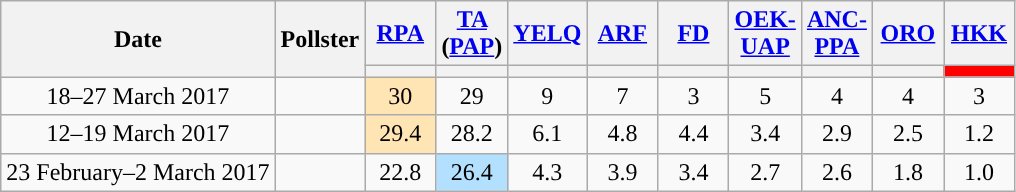<table class=wikitable style=text-align:center>
<tr>
<th rowspan=2>Date</th>
<th rowspan=2>Pollster</th>
<th width=40px><a href='#'>RPA</a></th>
<th width=40px><a href='#'>TA</a> (<a href='#'>PAP</a>)</th>
<th width=40px><a href='#'>YELQ</a></th>
<th width=40px><a href='#'>ARF</a></th>
<th width=40px><a href='#'>FD</a></th>
<th width=40px><a href='#'>OEK-UAP</a></th>
<th width=40px><a href='#'>ANC-PPA</a></th>
<th width=40px><a href='#'>ORO</a></th>
<th width=40px><a href='#'>HKK</a></th>
</tr>
<tr>
<th style="background:"></th>
<th style="background:"></th>
<th style="background:"></th>
<th style="background:"></th>
<th style="background:"></th>
<th style="background:"></th>
<th style="background:"></th>
<th></th>
<th style="background:red;"></th>
</tr>
<tr>
<td>18–27 March 2017</td>
<td></td>
<td style="background:#FFE5B4">30</td>
<td>29</td>
<td>9</td>
<td>7</td>
<td>3</td>
<td>5</td>
<td>4</td>
<td>4</td>
<td>3</td>
</tr>
<tr>
<td>12–19 March 2017</td>
<td></td>
<td style="background:#FFE5B4">29.4</td>
<td>28.2</td>
<td>6.1</td>
<td>4.8</td>
<td>4.4</td>
<td>3.4</td>
<td>2.9</td>
<td>2.5</td>
<td>1.2</td>
</tr>
<tr>
<td>23 February–2 March 2017</td>
<td></td>
<td>22.8</td>
<td style="background:#B3E0FF">26.4</td>
<td>4.3</td>
<td>3.9</td>
<td>3.4</td>
<td>2.7</td>
<td>2.6</td>
<td>1.8</td>
<td>1.0</td>
</tr>
</table>
